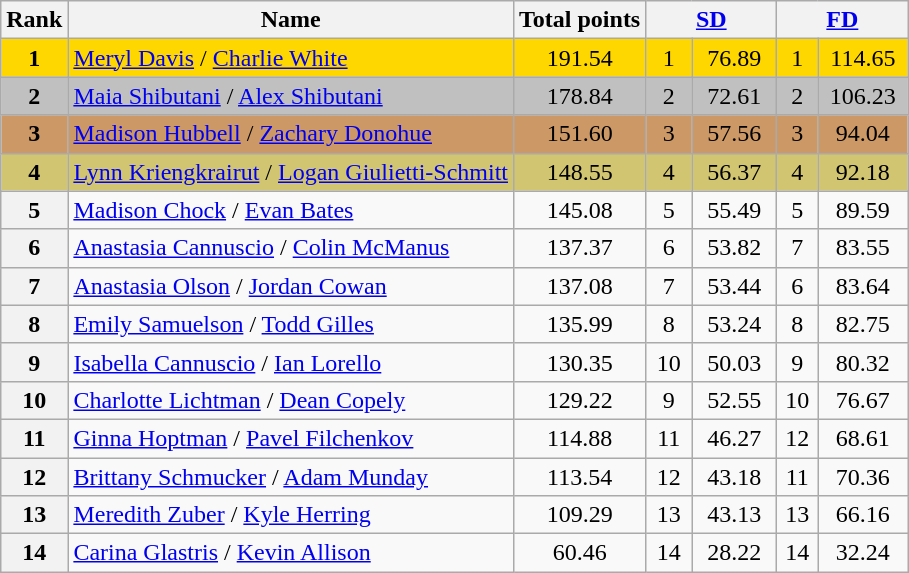<table class="wikitable sortable">
<tr>
<th>Rank</th>
<th>Name</th>
<th>Total points</th>
<th colspan="2" width="80px"><a href='#'>SD</a></th>
<th colspan="2" width="80px"><a href='#'>FD</a></th>
</tr>
<tr bgcolor="gold">
<td align="center"><strong>1</strong></td>
<td><a href='#'>Meryl Davis</a> / <a href='#'>Charlie White</a></td>
<td align="center">191.54</td>
<td align="center">1</td>
<td align="center">76.89</td>
<td align="center">1</td>
<td align="center">114.65</td>
</tr>
<tr bgcolor="silver">
<td align="center"><strong>2</strong></td>
<td><a href='#'>Maia Shibutani</a> / <a href='#'>Alex Shibutani</a></td>
<td align="center">178.84</td>
<td align="center">2</td>
<td align="center">72.61</td>
<td align="center">2</td>
<td align="center">106.23</td>
</tr>
<tr bgcolor="cc9966">
<td align="center"><strong>3</strong></td>
<td><a href='#'>Madison Hubbell</a> / <a href='#'>Zachary Donohue</a></td>
<td align="center">151.60</td>
<td align="center">3</td>
<td align="center">57.56</td>
<td align="center">3</td>
<td align="center">94.04</td>
</tr>
<tr bgcolor="#d1c571">
<td align="center"><strong>4</strong></td>
<td><a href='#'>Lynn Kriengkrairut</a> / <a href='#'>Logan Giulietti-Schmitt</a></td>
<td align="center">148.55</td>
<td align="center">4</td>
<td align="center">56.37</td>
<td align="center">4</td>
<td align="center">92.18</td>
</tr>
<tr>
<th>5</th>
<td><a href='#'>Madison Chock</a> / <a href='#'>Evan Bates</a></td>
<td align="center">145.08</td>
<td align="center">5</td>
<td align="center">55.49</td>
<td align="center">5</td>
<td align="center">89.59</td>
</tr>
<tr>
<th>6</th>
<td><a href='#'>Anastasia Cannuscio</a> / <a href='#'>Colin McManus</a></td>
<td align="center">137.37</td>
<td align="center">6</td>
<td align="center">53.82</td>
<td align="center">7</td>
<td align="center">83.55</td>
</tr>
<tr>
<th>7</th>
<td><a href='#'>Anastasia Olson</a> / <a href='#'>Jordan Cowan</a></td>
<td align="center">137.08</td>
<td align="center">7</td>
<td align="center">53.44</td>
<td align="center">6</td>
<td align="center">83.64</td>
</tr>
<tr>
<th>8</th>
<td><a href='#'>Emily Samuelson</a> / <a href='#'>Todd Gilles</a></td>
<td align="center">135.99</td>
<td align="center">8</td>
<td align="center">53.24</td>
<td align="center">8</td>
<td align="center">82.75</td>
</tr>
<tr>
<th>9</th>
<td><a href='#'>Isabella Cannuscio</a> / <a href='#'>Ian Lorello</a></td>
<td align="center">130.35</td>
<td align="center">10</td>
<td align="center">50.03</td>
<td align="center">9</td>
<td align="center">80.32</td>
</tr>
<tr>
<th>10</th>
<td><a href='#'>Charlotte Lichtman</a> / <a href='#'>Dean Copely</a></td>
<td align="center">129.22</td>
<td align="center">9</td>
<td align="center">52.55</td>
<td align="center">10</td>
<td align="center">76.67</td>
</tr>
<tr>
<th>11</th>
<td><a href='#'>Ginna Hoptman</a> / <a href='#'>Pavel Filchenkov</a></td>
<td align="center">114.88</td>
<td align="center">11</td>
<td align="center">46.27</td>
<td align="center">12</td>
<td align="center">68.61</td>
</tr>
<tr>
<th>12</th>
<td><a href='#'>Brittany Schmucker</a> / <a href='#'>Adam Munday</a></td>
<td align="center">113.54</td>
<td align="center">12</td>
<td align="center">43.18</td>
<td align="center">11</td>
<td align="center">70.36</td>
</tr>
<tr>
<th>13</th>
<td><a href='#'>Meredith Zuber</a> / <a href='#'>Kyle Herring</a></td>
<td align="center">109.29</td>
<td align="center">13</td>
<td align="center">43.13</td>
<td align="center">13</td>
<td align="center">66.16</td>
</tr>
<tr>
<th>14</th>
<td><a href='#'>Carina Glastris</a> / <a href='#'>Kevin Allison</a></td>
<td align="center">60.46</td>
<td align="center">14</td>
<td align="center">28.22</td>
<td align="center">14</td>
<td align="center">32.24</td>
</tr>
</table>
